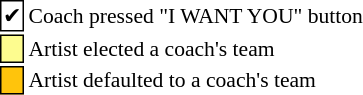<table class="toccolours" style="font-size: 90%; white-space: nowrap">
<tr>
<td style="background:white; border:1px solid black">✔</td>
<td>Coach pressed "I WANT YOU" button</td>
</tr>
<tr>
<td style="background:#fdfc8f; border:1px solid black"></td>
<td>Artist elected a coach's team</td>
</tr>
<tr>
<td style="background:#ffc40c; border:1px solid black"></td>
<td>Artist defaulted to a coach's team</td>
</tr>
</table>
